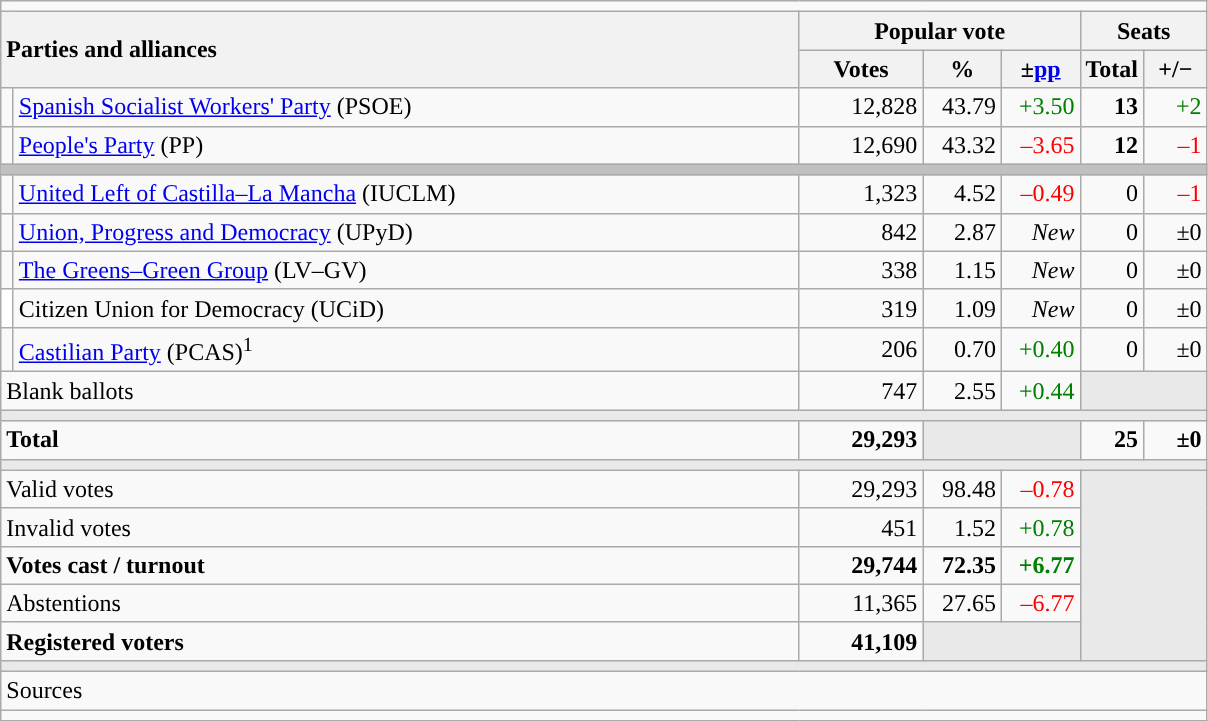<table class="wikitable" style="text-align:right;">
<tr>
<td colspan="7"></td>
</tr>
<tr>
<th style="text-align:left;" rowspan="2" colspan="2" width="525">Parties and alliances</th>
<th colspan="3">Popular vote</th>
<th colspan="2">Seats</th>
</tr>
<tr>
<th width="75">Votes</th>
<th width="45">%</th>
<th width="45">±<a href='#'>pp</a></th>
<th width="35">Total</th>
<th width="35">+/−</th>
</tr>
<tr>
<td width="1" style="color:inherit;background:"></td>
<td align="left"><a href='#'>Spanish Socialist Workers' Party</a> (PSOE)</td>
<td>12,828</td>
<td>43.79</td>
<td style="color:green;">+3.50</td>
<td><strong>13</strong></td>
<td style="color:green;">+2</td>
</tr>
<tr>
<td style="color:inherit;background:"></td>
<td align="left"><a href='#'>People's Party</a> (PP)</td>
<td>12,690</td>
<td>43.32</td>
<td style="color:red;">–3.65</td>
<td><strong>12</strong></td>
<td style="color:red;">–1</td>
</tr>
<tr>
<td colspan="7" bgcolor="#C0C0C0"></td>
</tr>
<tr>
<td style="color:inherit;background:"></td>
<td align="left"><a href='#'>United Left of Castilla–La Mancha</a> (IUCLM)</td>
<td>1,323</td>
<td>4.52</td>
<td style="color:red;">–0.49</td>
<td>0</td>
<td style="color:red;">–1</td>
</tr>
<tr>
<td style="color:inherit;background:"></td>
<td align="left"><a href='#'>Union, Progress and Democracy</a> (UPyD)</td>
<td>842</td>
<td>2.87</td>
<td><em>New</em></td>
<td>0</td>
<td>±0</td>
</tr>
<tr>
<td style="color:inherit;background:"></td>
<td align="left"><a href='#'>The Greens–Green Group</a> (LV–GV)</td>
<td>338</td>
<td>1.15</td>
<td><em>New</em></td>
<td>0</td>
<td>±0</td>
</tr>
<tr>
<td bgcolor="white"></td>
<td align="left">Citizen Union for Democracy (UCiD)</td>
<td>319</td>
<td>1.09</td>
<td><em>New</em></td>
<td>0</td>
<td>±0</td>
</tr>
<tr>
<td style="color:inherit;background:"></td>
<td align="left"><a href='#'>Castilian Party</a> (PCAS)<sup>1</sup></td>
<td>206</td>
<td>0.70</td>
<td style="color:green;">+0.40</td>
<td>0</td>
<td>±0</td>
</tr>
<tr>
<td align="left" colspan="2">Blank ballots</td>
<td>747</td>
<td>2.55</td>
<td style="color:green;">+0.44</td>
<td bgcolor="#E9E9E9" colspan="2"></td>
</tr>
<tr>
<td colspan="7" bgcolor="#E9E9E9"></td>
</tr>
<tr style="font-weight:bold;">
<td align="left" colspan="2">Total</td>
<td>29,293</td>
<td bgcolor="#E9E9E9" colspan="2"></td>
<td>25</td>
<td>±0</td>
</tr>
<tr>
<td colspan="7" bgcolor="#E9E9E9"></td>
</tr>
<tr>
<td align="left" colspan="2">Valid votes</td>
<td>29,293</td>
<td>98.48</td>
<td style="color:red;">–0.78</td>
<td bgcolor="#E9E9E9" colspan="2" rowspan="5"></td>
</tr>
<tr>
<td align="left" colspan="2">Invalid votes</td>
<td>451</td>
<td>1.52</td>
<td style="color:green;">+0.78</td>
</tr>
<tr style="font-weight:bold;">
<td align="left" colspan="2">Votes cast / turnout</td>
<td>29,744</td>
<td>72.35</td>
<td style="color:green;">+6.77</td>
</tr>
<tr>
<td align="left" colspan="2">Abstentions</td>
<td>11,365</td>
<td>27.65</td>
<td style="color:red;">–6.77</td>
</tr>
<tr style="font-weight:bold;">
<td align="left" colspan="2">Registered voters</td>
<td>41,109</td>
<td bgcolor="#E9E9E9" colspan="2"></td>
</tr>
<tr>
<td colspan="7" bgcolor="#E9E9E9"></td>
</tr>
<tr>
<td align="left" colspan="7">Sources</td>
</tr>
<tr>
<td colspan="7" style="text-align:left; max-width:790px;"></td>
</tr>
</table>
